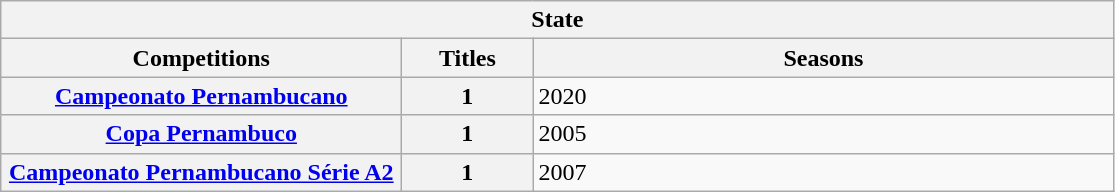<table class="wikitable">
<tr>
<th colspan="3">State</th>
</tr>
<tr>
<th style="width:260px">Competitions</th>
<th style="width:80px">Titles</th>
<th style="width:380px">Seasons</th>
</tr>
<tr>
<th style="text-align:center"><a href='#'>Campeonato Pernambucano</a></th>
<th style="text-align:center"><strong>1</strong></th>
<td align="left">2020</td>
</tr>
<tr>
<th style="text-align:center"><a href='#'>Copa Pernambuco</a></th>
<th style="text-align:center"><strong>1</strong></th>
<td align="left">2005</td>
</tr>
<tr>
<th style="text-align:center"><a href='#'>Campeonato Pernambucano Série A2</a></th>
<th style="text-align:center"><strong>1</strong></th>
<td align="left">2007</td>
</tr>
</table>
